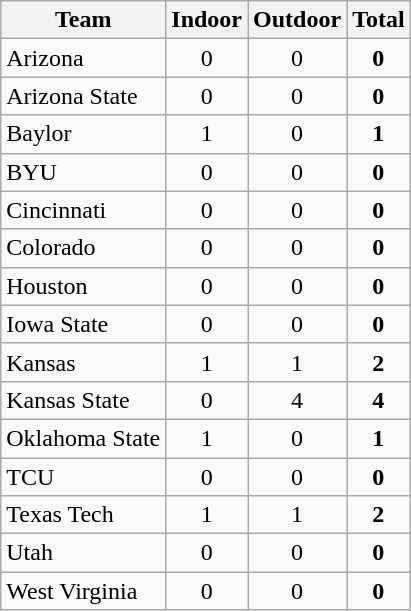<table class="wikitable sortable">
<tr>
<th scope="col">Team</th>
<th scope="col">Indoor</th>
<th scope="col">Outdoor</th>
<th scope="col">Total</th>
</tr>
<tr>
<td>Arizona</td>
<td align=center>0</td>
<td align=center>0</td>
<td align=center><strong>0</strong></td>
</tr>
<tr>
<td>Arizona State</td>
<td align=center>0</td>
<td align=center>0</td>
<td align=center><strong>0</strong></td>
</tr>
<tr>
<td>Baylor</td>
<td style="text-align: center;">1</td>
<td style="text-align: center;">0</td>
<td style="text-align: center;"><strong>1</strong></td>
</tr>
<tr>
<td>BYU</td>
<td align=center>0</td>
<td align=center>0</td>
<td align=center><strong>0</strong></td>
</tr>
<tr>
<td>Cincinnati</td>
<td align=center>0</td>
<td align=center>0</td>
<td align=center><strong>0</strong></td>
</tr>
<tr>
<td>Colorado</td>
<td style="text-align: center;">0</td>
<td style="text-align: center;">0</td>
<td style="text-align: center;"><strong>0</strong></td>
</tr>
<tr>
<td>Houston</td>
<td align=center>0</td>
<td align=center>0</td>
<td align=center><strong>0</strong></td>
</tr>
<tr>
<td>Iowa State</td>
<td style="text-align: center;">0</td>
<td style="text-align: center;">0</td>
<td style="text-align: center;"><strong>0</strong></td>
</tr>
<tr>
<td>Kansas</td>
<td style="text-align: center;">1</td>
<td style="text-align: center;">1</td>
<td style="text-align: center;"><strong>2</strong></td>
</tr>
<tr>
<td>Kansas State</td>
<td style="text-align: center;">0</td>
<td style="text-align: center;">4</td>
<td style="text-align: center;"><strong>4</strong></td>
</tr>
<tr>
<td>Oklahoma State</td>
<td style="text-align: center;">1</td>
<td style="text-align: center;">0</td>
<td style="text-align: center;"><strong>1</strong></td>
</tr>
<tr>
<td>TCU</td>
<td style="text-align: center;">0</td>
<td style="text-align: center;">0</td>
<td style="text-align: center;"><strong>0</strong></td>
</tr>
<tr>
<td>Texas Tech</td>
<td style="text-align: center;">1</td>
<td style="text-align: center;">1</td>
<td style="text-align: center;"><strong>2</strong></td>
</tr>
<tr>
<td>Utah</td>
<td align=center>0</td>
<td align=center>0</td>
<td align=center><strong>0</strong></td>
</tr>
<tr>
<td>West Virginia</td>
<td style="text-align: center;">0</td>
<td style="text-align: center;">0</td>
<td style="text-align: center;"><strong>0</strong></td>
</tr>
</table>
